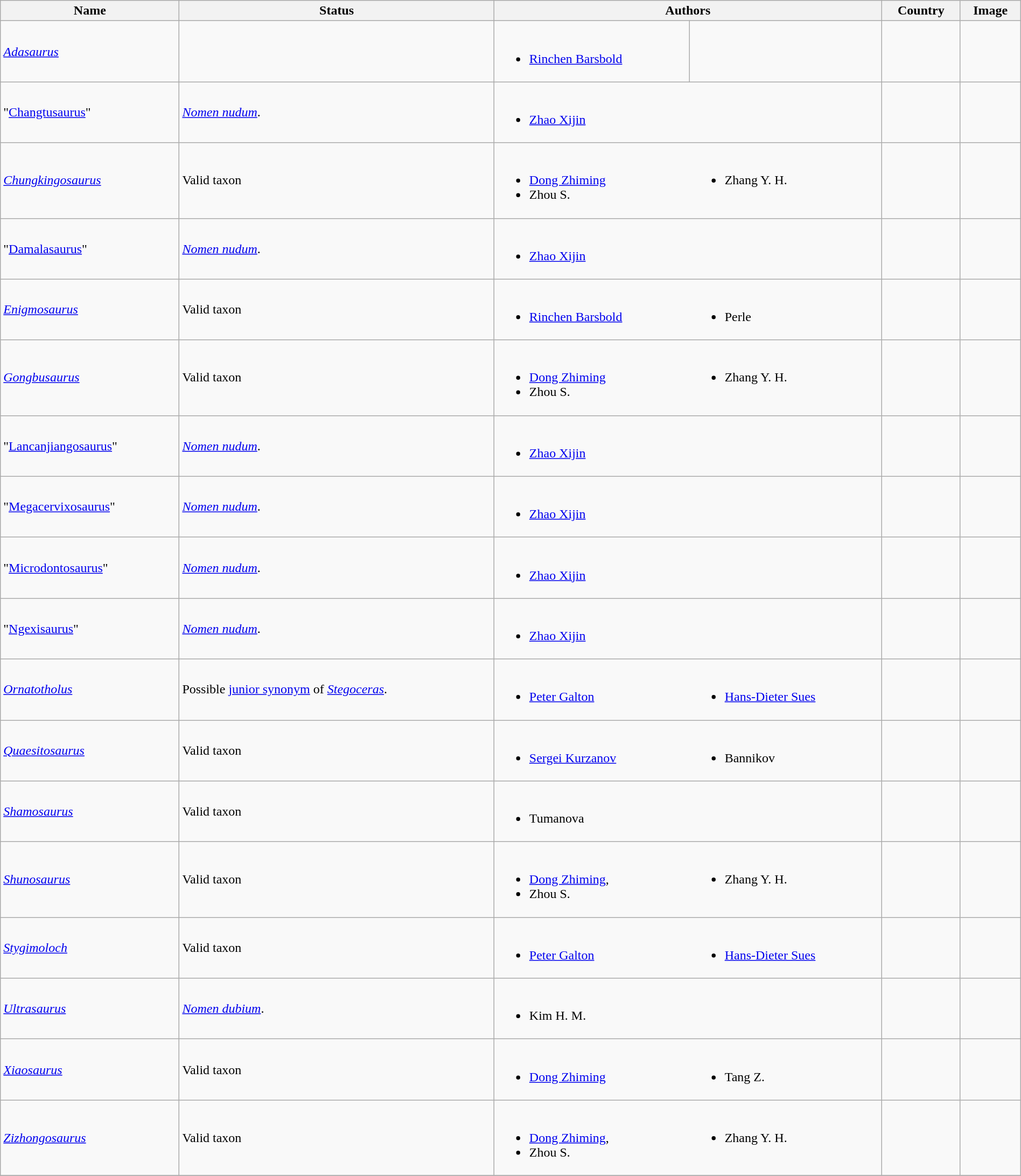<table class="wikitable sortable" align="center" width="100%">
<tr>
<th>Name</th>
<th>Status</th>
<th colspan="2">Authors</th>
<th>Country</th>
<th>Image</th>
</tr>
<tr>
<td><em><a href='#'>Adasaurus</a></em></td>
<td></td>
<td><br><ul><li><a href='#'>Rinchen Barsbold</a></li></ul></td>
<td></td>
<td></td>
<td><br></td>
</tr>
<tr>
<td>"<a href='#'>Changtusaurus</a>"</td>
<td><em><a href='#'>Nomen nudum</a></em>.</td>
<td style="border-right:0px" valign="top"><br><ul><li><a href='#'>Zhao Xijin</a></li></ul></td>
<td style="border-left:0px" valign="top"></td>
<td></td>
<td></td>
</tr>
<tr>
<td><em><a href='#'>Chungkingosaurus</a></em></td>
<td>Valid taxon</td>
<td style="border-right:0px" valign="top"><br><ul><li><a href='#'>Dong Zhiming</a></li><li>Zhou S.</li></ul></td>
<td style="border-left:0px" valign="top"><br><ul><li>Zhang Y. H.</li></ul></td>
<td></td>
<td></td>
</tr>
<tr>
<td>"<a href='#'>Damalasaurus</a>"</td>
<td><em><a href='#'>Nomen nudum</a></em>.</td>
<td style="border-right:0px" valign="top"><br><ul><li><a href='#'>Zhao Xijin</a></li></ul></td>
<td style="border-left:0px" valign="top"></td>
<td></td>
</tr>
<tr>
<td><em><a href='#'>Enigmosaurus</a></em></td>
<td>Valid taxon</td>
<td style="border-right:0px" valign="top"><br><ul><li><a href='#'>Rinchen Barsbold</a></li></ul></td>
<td style="border-left:0px" valign="top"><br><ul><li>Perle</li></ul></td>
<td></td>
<td></td>
</tr>
<tr>
<td><em><a href='#'>Gongbusaurus</a></em></td>
<td>Valid taxon</td>
<td style="border-right:0px" valign="top"><br><ul><li><a href='#'>Dong Zhiming</a></li><li>Zhou S.</li></ul></td>
<td style="border-left:0px" valign="top"><br><ul><li>Zhang Y. H.</li></ul></td>
<td></td>
</tr>
<tr>
<td>"<a href='#'>Lancanjiangosaurus</a>"</td>
<td><em><a href='#'>Nomen nudum</a></em>.</td>
<td style="border-right:0px" valign="top"><br><ul><li><a href='#'>Zhao Xijin</a></li></ul></td>
<td style="border-left:0px" valign="top"></td>
<td></td>
<td></td>
</tr>
<tr>
<td>"<a href='#'>Megacervixosaurus</a>"</td>
<td><em><a href='#'>Nomen nudum</a></em>.</td>
<td style="border-right:0px" valign="top"><br><ul><li><a href='#'>Zhao Xijin</a></li></ul></td>
<td style="border-left:0px" valign="top"></td>
<td></td>
<td></td>
</tr>
<tr>
<td>"<a href='#'>Microdontosaurus</a>"</td>
<td><em><a href='#'>Nomen nudum</a></em>.</td>
<td style="border-right:0px" valign="top"><br><ul><li><a href='#'>Zhao Xijin</a></li></ul></td>
<td style="border-left:0px" valign="top"></td>
<td></td>
<td></td>
</tr>
<tr>
<td>"<a href='#'>Ngexisaurus</a>"</td>
<td><em><a href='#'>Nomen nudum</a></em>.</td>
<td style="border-right:0px" valign="top"><br><ul><li><a href='#'>Zhao Xijin</a></li></ul></td>
<td style="border-left:0px" valign="top"></td>
<td></td>
<td></td>
</tr>
<tr>
<td><em><a href='#'>Ornatotholus</a></em></td>
<td>Possible <a href='#'>junior synonym</a> of <em><a href='#'>Stegoceras</a></em>.</td>
<td style="border-right:0px" valign="top"><br><ul><li><a href='#'>Peter Galton</a></li></ul></td>
<td style="border-left:0px" valign="top"><br><ul><li><a href='#'>Hans-Dieter Sues</a></li></ul></td>
<td></td>
<td></td>
</tr>
<tr>
<td><em><a href='#'>Quaesitosaurus</a></em></td>
<td>Valid taxon</td>
<td style="border-right:0px" valign="top"><br><ul><li><a href='#'>Sergei Kurzanov</a></li></ul></td>
<td style="border-left:0px" valign="top"><br><ul><li>Bannikov</li></ul></td>
<td></td>
<td></td>
</tr>
<tr>
<td><em><a href='#'>Shamosaurus</a></em></td>
<td>Valid taxon</td>
<td style="border-right:0px" valign="top"><br><ul><li>Tumanova</li></ul></td>
<td style="border-left:0px" valign="top"></td>
<td></td>
<td></td>
</tr>
<tr>
<td><em><a href='#'>Shunosaurus</a></em></td>
<td>Valid taxon</td>
<td style="border-right:0px" valign="top"><br><ul><li><a href='#'>Dong Zhiming</a>,</li><li>Zhou S.</li></ul></td>
<td style="border-left:0px" valign="top"><br><ul><li>Zhang Y. H.</li></ul></td>
<td></td>
<td></td>
</tr>
<tr>
<td><em><a href='#'>Stygimoloch</a></em></td>
<td>Valid taxon</td>
<td style="border-right:0px" valign="top"><br><ul><li><a href='#'>Peter Galton</a></li></ul></td>
<td style="border-left:0px" valign="top"><br><ul><li><a href='#'>Hans-Dieter Sues</a></li></ul></td>
<td></td>
<td></td>
</tr>
<tr>
<td><em><a href='#'>Ultrasaurus</a></em></td>
<td><em><a href='#'>Nomen dubium</a></em>.</td>
<td style="border-right:0px" valign="top"><br><ul><li>Kim H. M.</li></ul></td>
<td style="border-left:0px" valign="top"></td>
<td></td>
<td></td>
</tr>
<tr>
<td><em><a href='#'>Xiaosaurus</a></em></td>
<td>Valid taxon</td>
<td style="border-right:0px" valign="top"><br><ul><li><a href='#'>Dong Zhiming</a></li></ul></td>
<td style="border-left:0px" valign="top"><br><ul><li>Tang Z.</li></ul></td>
<td></td>
<td></td>
</tr>
<tr>
<td><em><a href='#'>Zizhongosaurus</a></em></td>
<td>Valid taxon</td>
<td style="border-right:0px" valign="top"><br><ul><li><a href='#'>Dong Zhiming</a>,</li><li>Zhou S.</li></ul></td>
<td style="border-left:0px" valign="top"><br><ul><li>Zhang Y. H.</li></ul></td>
<td></td>
<td></td>
</tr>
<tr>
</tr>
</table>
